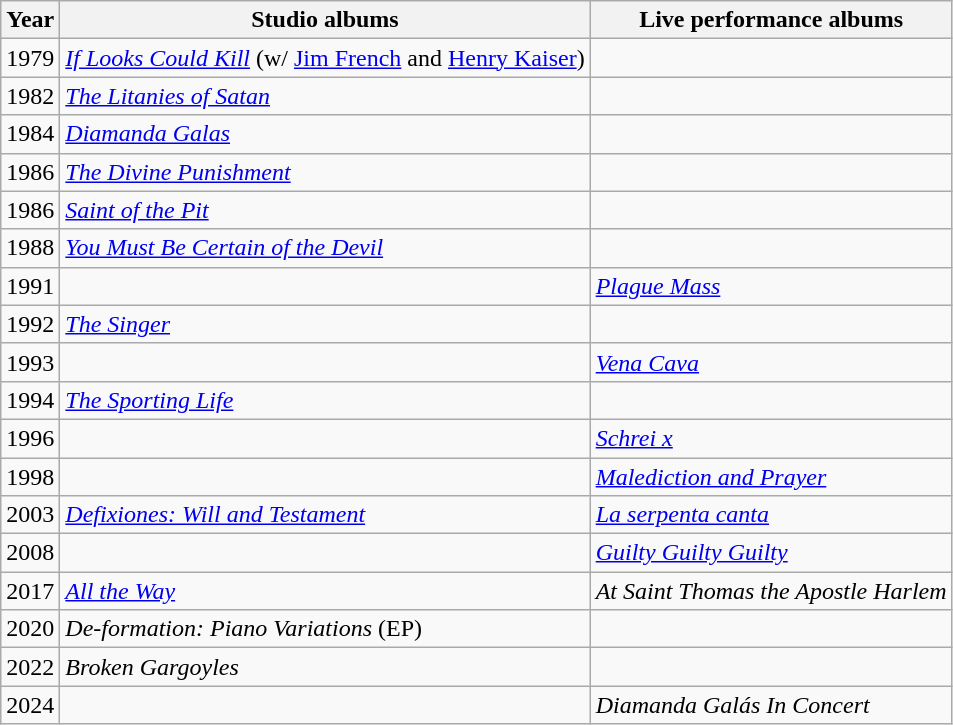<table class="wikitable">
<tr>
<th>Year</th>
<th>Studio albums</th>
<th>Live performance albums</th>
</tr>
<tr>
<td>1979</td>
<td><a href='#'><em>If Looks Could Kill</em></a> (w/ <a href='#'>Jim French</a> and <a href='#'>Henry Kaiser</a>)</td>
<td></td>
</tr>
<tr>
<td>1982</td>
<td><em><a href='#'>The Litanies of Satan</a></em></td>
<td></td>
</tr>
<tr>
<td>1984</td>
<td><a href='#'><em>Diamanda Galas</em></a></td>
<td></td>
</tr>
<tr>
<td>1986</td>
<td><em><a href='#'>The Divine Punishment</a></em></td>
<td></td>
</tr>
<tr>
<td>1986</td>
<td><em><a href='#'>Saint of the Pit</a></em></td>
<td></td>
</tr>
<tr>
<td>1988</td>
<td><em><a href='#'>You Must Be Certain of the Devil</a></em></td>
<td></td>
</tr>
<tr>
<td>1991</td>
<td></td>
<td><em><a href='#'>Plague Mass</a></em></td>
</tr>
<tr>
<td>1992</td>
<td><a href='#'><em>The Singer</em></a></td>
<td></td>
</tr>
<tr>
<td>1993</td>
<td></td>
<td><a href='#'><em>Vena Cava</em></a></td>
</tr>
<tr>
<td>1994</td>
<td><a href='#'><em>The Sporting Life</em></a></td>
<td></td>
</tr>
<tr>
<td>1996</td>
<td></td>
<td><em><a href='#'>Schrei x</a></em></td>
</tr>
<tr>
<td>1998</td>
<td></td>
<td><em><a href='#'>Malediction and Prayer</a></em></td>
</tr>
<tr>
<td>2003</td>
<td><em><a href='#'>Defixiones: Will and Testament</a></em></td>
<td><em><a href='#'>La serpenta canta</a></em></td>
</tr>
<tr>
<td>2008</td>
<td></td>
<td><em><a href='#'>Guilty Guilty Guilty</a></em></td>
</tr>
<tr>
<td>2017</td>
<td><a href='#'><em>All the Way</em></a></td>
<td><em>At Saint Thomas the Apostle Harlem</em></td>
</tr>
<tr>
<td>2020</td>
<td><em>De-formation: Piano Variations</em> (EP)</td>
<td></td>
</tr>
<tr>
<td>2022</td>
<td><em>Broken Gargoyles</em></td>
<td></td>
</tr>
<tr>
<td>2024</td>
<td></td>
<td><em>Diamanda Galás In Concert</em></td>
</tr>
</table>
